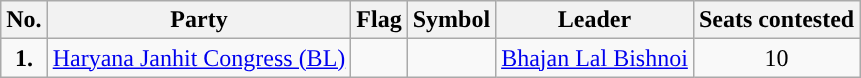<table class="wikitable">
<tr>
<th>No.</th>
<th>Party</th>
<th>Flag</th>
<th>Symbol</th>
<th>Leader</th>
<th>Seats contested</th>
</tr>
<tr>
<td ! style="text-align:center; background:"><strong>1.</strong></td>
<td style="text-align:center"><a href='#'>Haryana Janhit Congress (BL)</a></td>
<td></td>
<td></td>
<td style="text-align:center"><a href='#'>Bhajan Lal Bishnoi</a></td>
<td style="text-align:center">10</td>
</tr>
</table>
